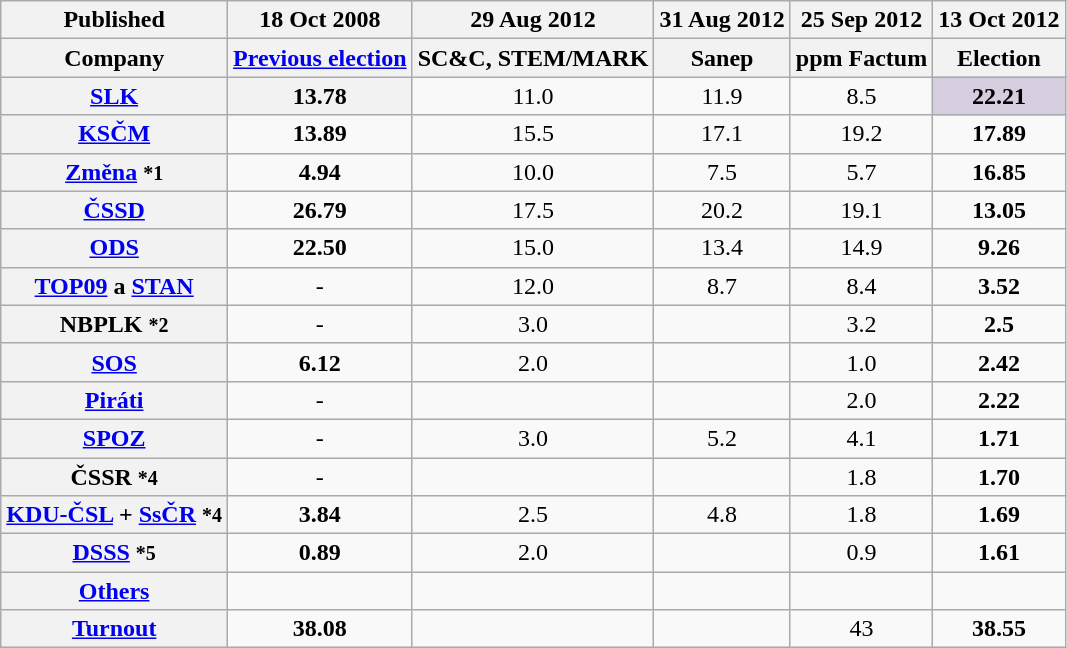<table class="wikitable" style="text-align:center;">
<tr>
<th>Published</th>
<th>18 Oct 2008 </th>
<th>29 Aug 2012 </th>
<th>31 Aug 2012 </th>
<th>25 Sep 2012 </th>
<th>13 Oct 2012 </th>
</tr>
<tr>
<th>Company</th>
<th><a href='#'>Previous election</a></th>
<th>SC&C, STEM/MARK</th>
<th>Sanep</th>
<th>ppm Factum</th>
<th>Election</th>
</tr>
<tr>
<th><a href='#'>SLK</a></th>
<th><strong>13.78</strong></th>
<td>11.0</td>
<td>11.9</td>
<td>8.5</td>
<td style="background:#D6CDDE"><strong>22.21</strong></td>
</tr>
<tr>
<th><a href='#'>KSČM</a></th>
<td><strong>13.89</strong></td>
<td>15.5</td>
<td>17.1</td>
<td>19.2</td>
<td><strong>17.89</strong></td>
</tr>
<tr>
<th><a href='#'>Změna</a> <small>*1</small></th>
<td><strong>4.94</strong></td>
<td>10.0</td>
<td>7.5</td>
<td>5.7</td>
<td><strong>16.85</strong></td>
</tr>
<tr>
<th><a href='#'>ČSSD</a></th>
<td><strong>26.79</strong></td>
<td>17.5</td>
<td>20.2</td>
<td>19.1</td>
<td><strong>13.05</strong></td>
</tr>
<tr>
<th><a href='#'>ODS</a></th>
<td><strong>22.50</strong></td>
<td>15.0</td>
<td>13.4</td>
<td>14.9</td>
<td><strong>9.26</strong></td>
</tr>
<tr>
<th><a href='#'>TOP09</a> a <a href='#'>STAN</a></th>
<td>-</td>
<td>12.0</td>
<td>8.7</td>
<td>8.4</td>
<td><strong>3.52</strong></td>
</tr>
<tr>
<th>NBPLK <small>*2</small></th>
<td>-</td>
<td>3.0</td>
<td></td>
<td>3.2</td>
<td><strong>2.5</strong></td>
</tr>
<tr>
<th><a href='#'>SOS</a></th>
<td><strong>6.12</strong></td>
<td>2.0</td>
<td></td>
<td>1.0</td>
<td><strong>2.42</strong></td>
</tr>
<tr>
<th><a href='#'>Piráti</a></th>
<td>-</td>
<td></td>
<td></td>
<td>2.0</td>
<td><strong>2.22</strong></td>
</tr>
<tr>
<th><a href='#'>SPOZ</a></th>
<td>-</td>
<td>3.0</td>
<td>5.2</td>
<td>4.1</td>
<td><strong>1.71</strong></td>
</tr>
<tr>
<th>ČSSR <small>*4</small></th>
<td>-</td>
<td></td>
<td></td>
<td>1.8</td>
<td><strong>1.70</strong></td>
</tr>
<tr>
<th><a href='#'>KDU-ČSL</a> + <a href='#'>SsČR</a> <small>*4</small></th>
<td><strong>3.84</strong></td>
<td>2.5</td>
<td>4.8</td>
<td>1.8</td>
<td><strong>1.69</strong></td>
</tr>
<tr>
<th><a href='#'>DSSS</a> <small>*5</small></th>
<td><strong>0.89</strong></td>
<td>2.0</td>
<td></td>
<td>0.9</td>
<td><strong>1.61</strong></td>
</tr>
<tr>
<th><a href='#'>Others</a></th>
<td></td>
<td></td>
<td></td>
<td></td>
<td></td>
</tr>
<tr>
<th><a href='#'>Turnout</a></th>
<td><strong>38.08</strong></td>
<td></td>
<td></td>
<td>43</td>
<td><strong>38.55</strong></td>
</tr>
</table>
